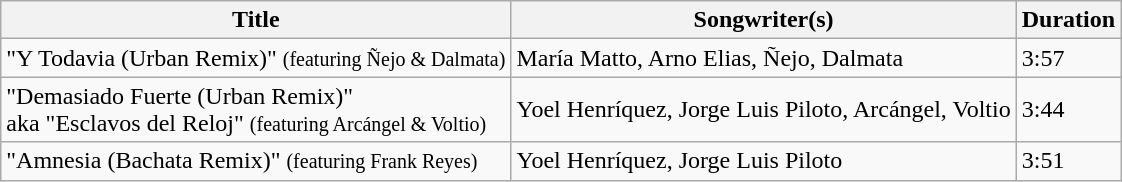<table class="wikitable">
<tr>
<th>Title</th>
<th>Songwriter(s)</th>
<th>Duration</th>
</tr>
<tr>
<td>"Y Todavia (Urban Remix)" <small>(featuring Ñejo & Dalmata)</small></td>
<td>María Matto, Arno Elias, Ñejo, Dalmata</td>
<td>3:57</td>
</tr>
<tr>
<td>"Demasiado Fuerte (Urban Remix)"<br>aka "Esclavos del Reloj" <small>(featuring Arcángel & Voltio)</small></td>
<td>Yoel Henríquez, Jorge Luis Piloto, Arcángel, Voltio</td>
<td>3:44</td>
</tr>
<tr>
<td>"Amnesia (Bachata Remix)" <small>(featuring Frank Reyes)</small></td>
<td>Yoel Henríquez, Jorge Luis Piloto</td>
<td>3:51</td>
</tr>
</table>
